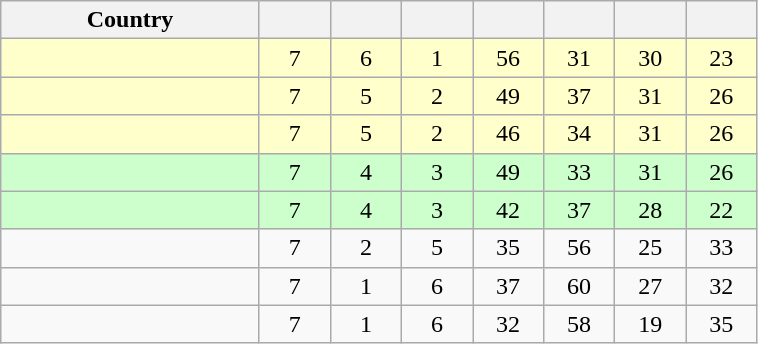<table class="wikitable" style="text-align:center;">
<tr>
<th width=165>Country</th>
<th width=40></th>
<th width=40></th>
<th width=40></th>
<th width=40></th>
<th width=40></th>
<th width=40></th>
<th width=40></th>
</tr>
<tr style="background:#ffffcc;">
<td align=left></td>
<td>7</td>
<td>6</td>
<td>1</td>
<td>56</td>
<td>31</td>
<td>30</td>
<td>23</td>
</tr>
<tr style="background:#ffffcc;">
<td align=left></td>
<td>7</td>
<td>5</td>
<td>2</td>
<td>49</td>
<td>37</td>
<td>31</td>
<td>26</td>
</tr>
<tr style="background:#ffffcc;">
<td align=left></td>
<td>7</td>
<td>5</td>
<td>2</td>
<td>46</td>
<td>34</td>
<td>31</td>
<td>26</td>
</tr>
<tr style="background:#ccffcc;">
<td align=left></td>
<td>7</td>
<td>4</td>
<td>3</td>
<td>49</td>
<td>33</td>
<td>31</td>
<td>26</td>
</tr>
<tr style="background:#ccffcc;">
<td align=left></td>
<td>7</td>
<td>4</td>
<td>3</td>
<td>42</td>
<td>37</td>
<td>28</td>
<td>22</td>
</tr>
<tr>
<td align=left></td>
<td>7</td>
<td>2</td>
<td>5</td>
<td>35</td>
<td>56</td>
<td>25</td>
<td>33</td>
</tr>
<tr>
<td align=left></td>
<td>7</td>
<td>1</td>
<td>6</td>
<td>37</td>
<td>60</td>
<td>27</td>
<td>32</td>
</tr>
<tr>
<td align=left></td>
<td>7</td>
<td>1</td>
<td>6</td>
<td>32</td>
<td>58</td>
<td>19</td>
<td>35</td>
</tr>
</table>
